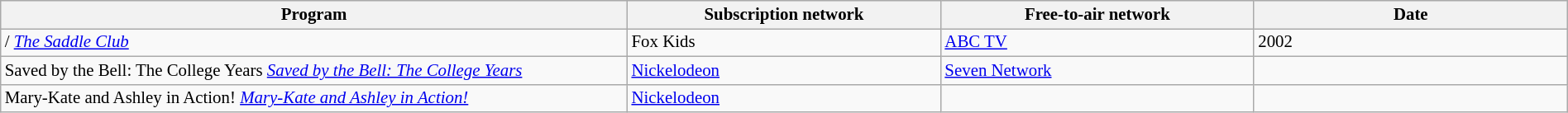<table class="wikitable sortable" width="100%" style="font-size:87%;">
<tr bgcolor="#efefef">
<th width=40%>Program</th>
<th width=20%>Subscription network</th>
<th width=20%>Free-to-air network</th>
<th width=20%>Date</th>
</tr>
<tr>
<td>/ <em><a href='#'>The Saddle Club</a></em></td>
<td>Fox Kids</td>
<td><a href='#'>ABC TV</a></td>
<td>2002</td>
</tr>
<tr>
<td><span>Saved by the Bell: The College Years</span>  <em><a href='#'>Saved by the Bell: The College Years</a></em></td>
<td><a href='#'>Nickelodeon</a></td>
<td><a href='#'>Seven Network</a></td>
<td></td>
</tr>
<tr>
<td><span>Mary-Kate and Ashley in Action!</span>  <em><a href='#'>Mary-Kate and Ashley in Action!</a></em></td>
<td><a href='#'>Nickelodeon</a></td>
<td></td>
<td></td>
</tr>
</table>
